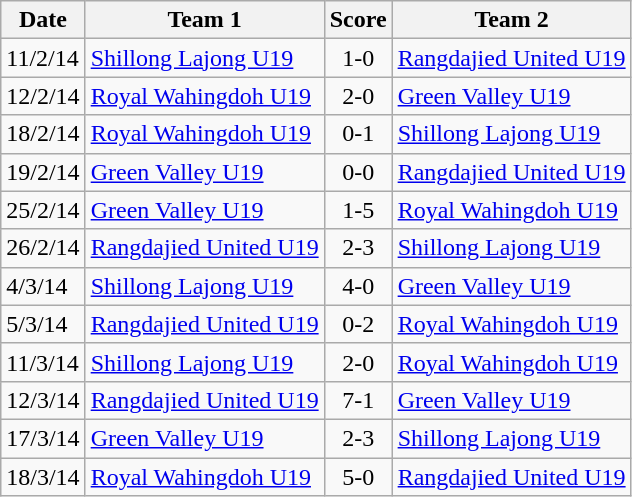<table class="wikitable">
<tr>
<th>Date</th>
<th>Team 1</th>
<th style="text-align: center;">Score</th>
<th>Team 2</th>
</tr>
<tr>
<td>11/2/14</td>
<td><a href='#'>Shillong Lajong U19</a></td>
<td style="text-align: center;">1-0</td>
<td><a href='#'>Rangdajied United U19</a></td>
</tr>
<tr>
<td>12/2/14</td>
<td><a href='#'>Royal Wahingdoh U19</a></td>
<td style="text-align: center;">2-0</td>
<td><a href='#'>Green Valley U19</a></td>
</tr>
<tr>
<td>18/2/14</td>
<td><a href='#'>Royal Wahingdoh U19</a></td>
<td style="text-align: center;">0-1</td>
<td><a href='#'>Shillong Lajong U19</a></td>
</tr>
<tr>
<td>19/2/14</td>
<td><a href='#'>Green Valley U19</a></td>
<td style="text-align: center;">0-0</td>
<td><a href='#'>Rangdajied United U19</a></td>
</tr>
<tr>
<td>25/2/14</td>
<td><a href='#'>Green Valley U19</a></td>
<td style="text-align: center;">1-5</td>
<td><a href='#'>Royal Wahingdoh U19</a></td>
</tr>
<tr>
<td>26/2/14</td>
<td><a href='#'>Rangdajied United U19</a></td>
<td style="text-align: center;">2-3</td>
<td><a href='#'>Shillong Lajong U19</a></td>
</tr>
<tr>
<td>4/3/14</td>
<td><a href='#'>Shillong Lajong U19</a></td>
<td style="text-align: center;">4-0</td>
<td><a href='#'>Green Valley U19</a></td>
</tr>
<tr>
<td>5/3/14</td>
<td><a href='#'>Rangdajied United U19</a></td>
<td style="text-align: center;">0-2</td>
<td><a href='#'>Royal Wahingdoh U19</a></td>
</tr>
<tr>
<td>11/3/14</td>
<td><a href='#'>Shillong Lajong U19</a></td>
<td style="text-align: center;">2-0</td>
<td><a href='#'>Royal Wahingdoh U19</a></td>
</tr>
<tr>
<td>12/3/14</td>
<td><a href='#'>Rangdajied United U19</a></td>
<td style="text-align: center;">7-1</td>
<td><a href='#'>Green Valley U19</a></td>
</tr>
<tr>
<td>17/3/14</td>
<td><a href='#'>Green Valley U19</a></td>
<td style="text-align: center;">2-3</td>
<td><a href='#'>Shillong Lajong U19</a></td>
</tr>
<tr>
<td>18/3/14</td>
<td><a href='#'>Royal Wahingdoh U19</a></td>
<td style="text-align: center;">5-0</td>
<td><a href='#'>Rangdajied United U19</a></td>
</tr>
</table>
